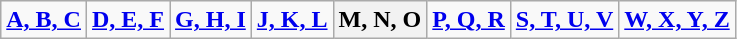<table class="wikitable">
<tr>
<td><strong><a href='#'>A, B, C</a></strong></td>
<td><strong><a href='#'>D, E, F</a></strong></td>
<td><strong><a href='#'>G, H, I</a></strong></td>
<td><strong><a href='#'>J, K, L</a></strong></td>
<th><strong>M, N, O</strong></th>
<td><strong><a href='#'>P, Q, R</a></strong></td>
<td><strong><a href='#'>S, T, U, V</a></strong></td>
<td><strong><a href='#'>W, X, Y, Z</a></strong></td>
</tr>
</table>
